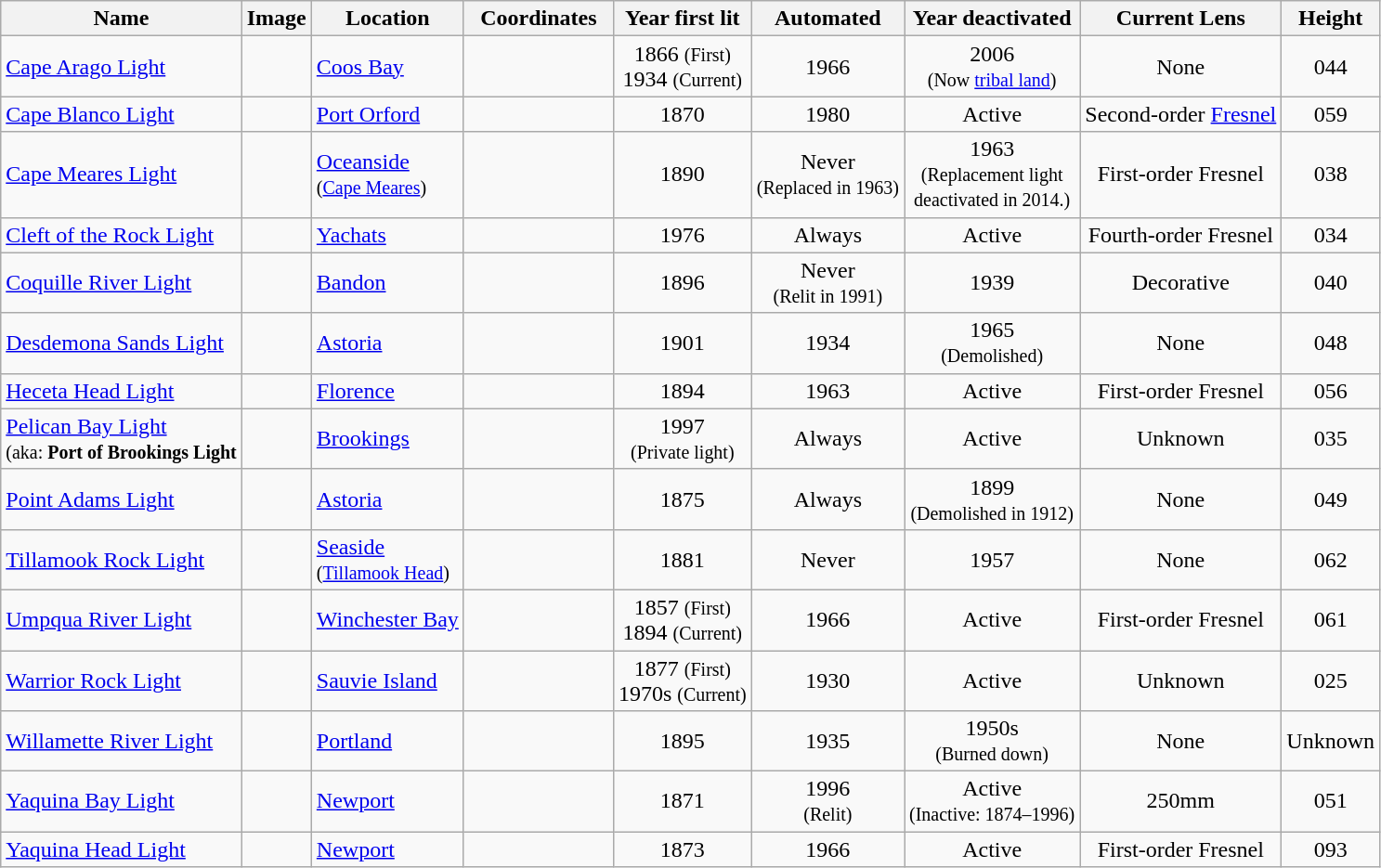<table class="wikitable sortable">
<tr>
<th>Name</th>
<th scope="col" class="unsortable">Image</th>
<th>Location</th>
<th width="100">Coordinates</th>
<th>Year first lit</th>
<th>Automated</th>
<th>Year deactivated</th>
<th>Current Lens</th>
<th>Height</th>
</tr>
<tr>
<td><a href='#'>Cape Arago Light</a></td>
<td></td>
<td><a href='#'>Coos Bay</a></td>
<td></td>
<td style="text-align: center;">1866 <small>(First)</small><br> 1934 <small>(Current)</small></td>
<td style="text-align: center;">1966</td>
<td style="text-align: center;">2006<br><small>(Now <a href='#'>tribal land</a>)</small></td>
<td style="text-align: center;">None</td>
<td style="text-align: center;"><span>044</span> </td>
</tr>
<tr>
<td><a href='#'>Cape Blanco Light</a></td>
<td></td>
<td><a href='#'>Port Orford</a></td>
<td></td>
<td style="text-align: center;">1870</td>
<td style="text-align: center;">1980</td>
<td style="text-align: center;">Active</td>
<td style="text-align: center;">Second-order <a href='#'>Fresnel</a></td>
<td style="text-align: center;"><span>059</span> </td>
</tr>
<tr>
<td><a href='#'>Cape Meares Light</a></td>
<td></td>
<td><a href='#'>Oceanside</a><br><small>(<a href='#'>Cape Meares</a>)</small></td>
<td></td>
<td style="text-align: center;">1890</td>
<td style="text-align: center;">Never<br><small>(Replaced in 1963)</small></td>
<td style="text-align: center;">1963<br><small>(Replacement light<br>deactivated in 2014.)</small></td>
<td style="text-align: center;">First-order Fresnel</td>
<td style="text-align: center;"><span>038</span> </td>
</tr>
<tr>
<td><a href='#'>Cleft of the Rock Light</a></td>
<td></td>
<td><a href='#'>Yachats</a></td>
<td></td>
<td style="text-align: center;">1976</td>
<td style="text-align: center;">Always</td>
<td style="text-align: center;">Active</td>
<td style="text-align: center;">Fourth-order Fresnel</td>
<td style="text-align: center;"><span>034</span> </td>
</tr>
<tr>
<td><a href='#'>Coquille River Light</a></td>
<td></td>
<td><a href='#'>Bandon</a></td>
<td></td>
<td style="text-align: center;">1896</td>
<td style="text-align: center;">Never<br><small>(Relit in 1991)</small></td>
<td style="text-align: center;">1939</td>
<td style="text-align: center;">Decorative</td>
<td style="text-align: center;"><span>040</span> </td>
</tr>
<tr>
<td><a href='#'>Desdemona Sands Light</a></td>
<td></td>
<td><a href='#'>Astoria</a></td>
<td></td>
<td style="text-align: center;">1901</td>
<td style="text-align: center;">1934</td>
<td style="text-align: center;">1965<br><small>(Demolished)</small></td>
<td style="text-align: center;">None</td>
<td style="text-align: center;"><span>048</span> </td>
</tr>
<tr>
<td><a href='#'>Heceta Head Light</a></td>
<td></td>
<td><a href='#'>Florence</a></td>
<td></td>
<td style="text-align: center;">1894</td>
<td style="text-align: center;">1963</td>
<td style="text-align: center;">Active</td>
<td style="text-align: center;">First-order Fresnel</td>
<td style="text-align: center;"><span>056</span> </td>
</tr>
<tr>
<td><a href='#'>Pelican Bay Light</a><br><small>(aka: <strong>Port of Brookings Light</strong></small></td>
<td></td>
<td><a href='#'>Brookings</a></td>
<td></td>
<td style="text-align: center;">1997<br><small>(Private light)</small></td>
<td style="text-align: center;">Always</td>
<td style="text-align: center;">Active</td>
<td style="text-align: center;">Unknown</td>
<td style="text-align: center;"><span>035</span> </td>
</tr>
<tr>
<td><a href='#'>Point Adams Light</a></td>
<td></td>
<td><a href='#'>Astoria</a></td>
<td></td>
<td style="text-align: center;">1875</td>
<td style="text-align: center;">Always</td>
<td style="text-align: center;">1899<br><small>(Demolished in 1912)</small></td>
<td style="text-align: center;">None</td>
<td style="text-align: center;"><span>049</span> </td>
</tr>
<tr>
<td><a href='#'>Tillamook Rock Light</a></td>
<td></td>
<td><a href='#'>Seaside</a><br><small>(<a href='#'>Tillamook Head</a>)</small></td>
<td></td>
<td style="text-align: center;">1881</td>
<td style="text-align: center;">Never</td>
<td style="text-align: center;">1957</td>
<td style="text-align: center;">None</td>
<td style="text-align: center;"><span>062</span> </td>
</tr>
<tr>
<td><a href='#'>Umpqua River Light</a></td>
<td></td>
<td><a href='#'>Winchester Bay</a></td>
<td></td>
<td style="text-align: center;">1857 <small>(First)</small><br> 1894 <small>(Current)</small></td>
<td style="text-align: center;">1966</td>
<td style="text-align: center;">Active</td>
<td style="text-align: center;">First-order Fresnel</td>
<td style="text-align: center;"><span>061</span> </td>
</tr>
<tr>
<td><a href='#'>Warrior Rock Light</a></td>
<td></td>
<td><a href='#'>Sauvie Island</a></td>
<td></td>
<td style="text-align: center;">1877 <small>(First)</small><br> 1970s <small>(Current)</small></td>
<td style="text-align: center;">1930</td>
<td style="text-align: center;">Active</td>
<td style="text-align: center;">Unknown</td>
<td style="text-align: center;"><span>025</span> </td>
</tr>
<tr>
<td><a href='#'>Willamette River Light</a></td>
<td></td>
<td><a href='#'>Portland</a></td>
<td></td>
<td style="text-align: center;">1895</td>
<td style="text-align: center;">1935</td>
<td style="text-align: center;">1950s<br><small>(Burned down)</small></td>
<td style="text-align: center;">None</td>
<td style="text-align: center;">Unknown</td>
</tr>
<tr>
<td><a href='#'>Yaquina Bay Light</a></td>
<td></td>
<td><a href='#'>Newport</a></td>
<td></td>
<td style="text-align: center;">1871</td>
<td style="text-align: center;">1996<br><small>(Relit)</small></td>
<td style="text-align: center;">Active<br><small>(Inactive: 1874–1996)</small></td>
<td style="text-align: center;">250mm</td>
<td style="text-align: center;"><span>051</span> </td>
</tr>
<tr>
<td><a href='#'>Yaquina Head Light</a></td>
<td></td>
<td><a href='#'>Newport</a></td>
<td></td>
<td style="text-align: center;">1873</td>
<td style="text-align: center;">1966</td>
<td style="text-align: center;">Active</td>
<td style="text-align: center;">First-order Fresnel</td>
<td style="text-align: center;"><span>093</span> </td>
</tr>
</table>
